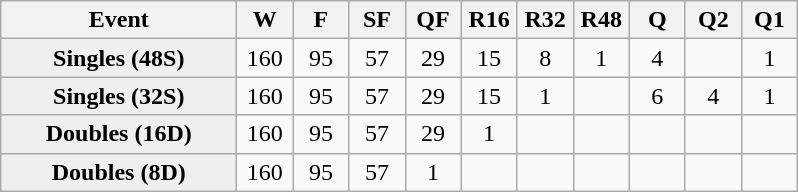<table class="wikitable" style=text-align:center;>
<tr>
<th width=150>Event</th>
<th width=30>W</th>
<th width=30>F</th>
<th width=30>SF</th>
<th width=30>QF</th>
<th width=30>R16</th>
<th width=30>R32</th>
<th width=30>R48</th>
<th width=30>Q</th>
<th width=30>Q2</th>
<th width=30>Q1</th>
</tr>
<tr>
<td style="background:#efefef"><strong>Singles (48S)</strong></td>
<td align=center>160</td>
<td>95</td>
<td>57</td>
<td>29</td>
<td>15</td>
<td>8</td>
<td>1</td>
<td>4</td>
<td></td>
<td>1</td>
</tr>
<tr>
<td style="background:#efefef"><strong>Singles (32S)</strong></td>
<td align=center>160</td>
<td>95</td>
<td>57</td>
<td>29</td>
<td>15</td>
<td>1</td>
<td></td>
<td>6</td>
<td>4</td>
<td>1</td>
</tr>
<tr>
<td style="background:#efefef"><strong>Doubles (16D)</strong></td>
<td align=center>160</td>
<td>95</td>
<td>57</td>
<td>29</td>
<td>1</td>
<td></td>
<td></td>
<td></td>
<td></td>
<td></td>
</tr>
<tr>
<td style="background:#efefef"><strong>Doubles (8D)</strong></td>
<td align=center>160</td>
<td>95</td>
<td>57</td>
<td>1</td>
<td></td>
<td></td>
<td></td>
<td></td>
<td></td>
<td></td>
</tr>
</table>
